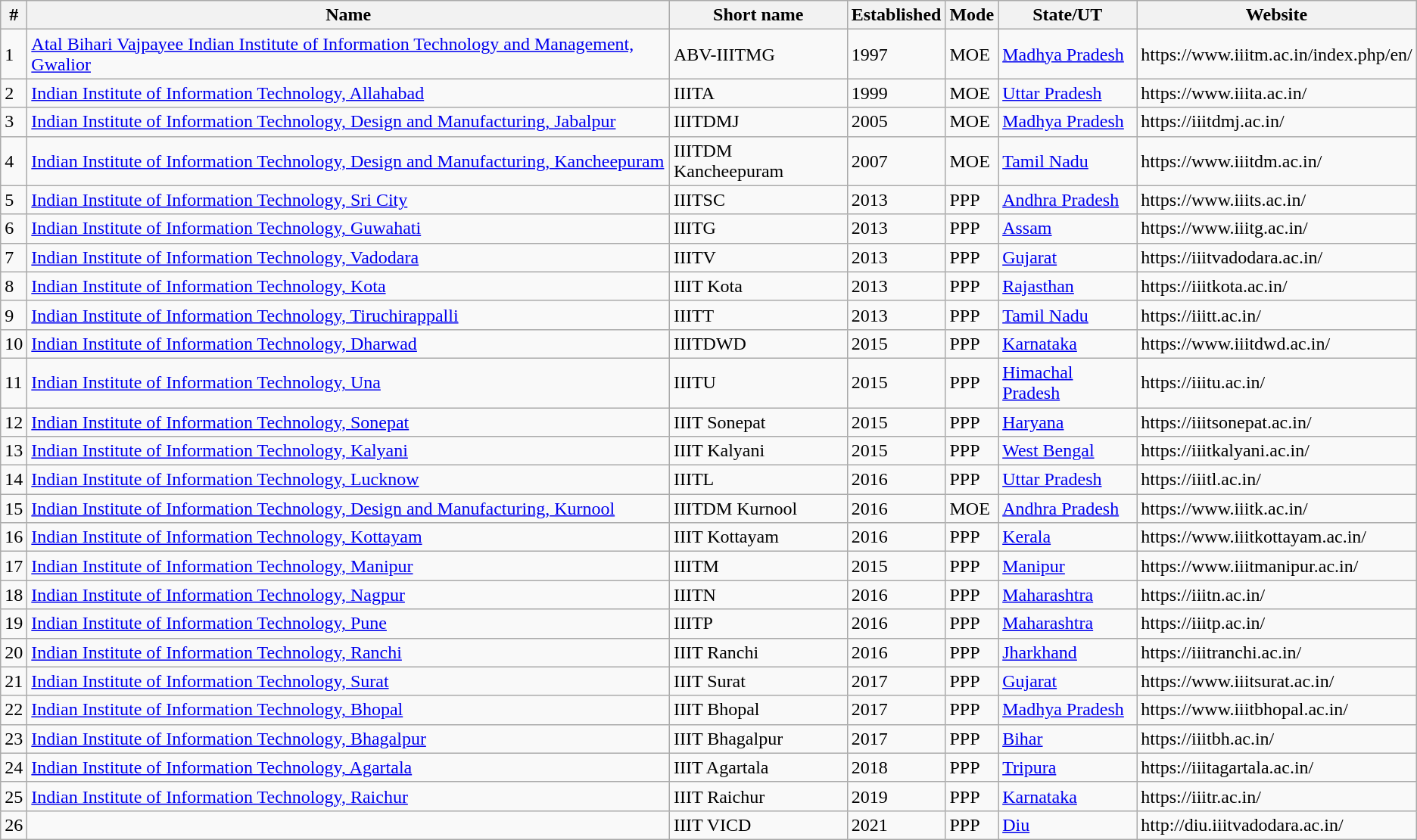<table class="wikitable sortable">
<tr>
<th>#</th>
<th>Name</th>
<th>Short name</th>
<th>Established</th>
<th>Mode</th>
<th>State/UT</th>
<th>Website</th>
</tr>
<tr>
<td>1</td>
<td><a href='#'>Atal Bihari Vajpayee Indian Institute of Information Technology and Management, Gwalior</a></td>
<td>ABV-IIITMG</td>
<td>1997</td>
<td>MOE</td>
<td><a href='#'>Madhya Pradesh</a></td>
<td>https://www.iiitm.ac.in/index.php/en/</td>
</tr>
<tr>
<td>2</td>
<td><a href='#'>Indian Institute of Information Technology, Allahabad</a></td>
<td>IIITA</td>
<td>1999</td>
<td>MOE</td>
<td><a href='#'>Uttar Pradesh</a></td>
<td>https://www.iiita.ac.in/</td>
</tr>
<tr>
<td>3</td>
<td><a href='#'>Indian Institute of Information Technology, Design and Manufacturing, Jabalpur</a></td>
<td>IIITDMJ</td>
<td>2005</td>
<td>MOE</td>
<td><a href='#'>Madhya Pradesh</a></td>
<td>https://iiitdmj.ac.in/</td>
</tr>
<tr>
<td>4</td>
<td><a href='#'>Indian Institute of Information Technology, Design and Manufacturing, Kancheepuram</a></td>
<td>IIITDM Kancheepuram</td>
<td>2007</td>
<td>MOE</td>
<td><a href='#'>Tamil Nadu</a></td>
<td>https://www.iiitdm.ac.in/</td>
</tr>
<tr>
<td>5</td>
<td><a href='#'>Indian Institute of Information Technology, Sri City</a></td>
<td>IIITSC</td>
<td>2013</td>
<td>PPP</td>
<td><a href='#'>Andhra Pradesh</a></td>
<td>https://www.iiits.ac.in/</td>
</tr>
<tr>
<td>6</td>
<td><a href='#'>Indian Institute of Information Technology, Guwahati</a></td>
<td>IIITG</td>
<td>2013</td>
<td>PPP</td>
<td><a href='#'>Assam</a></td>
<td>https://www.iiitg.ac.in/</td>
</tr>
<tr>
<td>7</td>
<td><a href='#'>Indian Institute of Information Technology, Vadodara</a></td>
<td>IIITV</td>
<td>2013</td>
<td>PPP</td>
<td><a href='#'>Gujarat</a></td>
<td>https://iiitvadodara.ac.in/</td>
</tr>
<tr>
<td>8</td>
<td><a href='#'>Indian Institute of Information Technology, Kota</a></td>
<td>IIIT Kota</td>
<td>2013</td>
<td>PPP</td>
<td><a href='#'>Rajasthan</a></td>
<td>https://iiitkota.ac.in/</td>
</tr>
<tr>
<td>9</td>
<td><a href='#'>Indian Institute of Information Technology, Tiruchirappalli</a></td>
<td>IIITT</td>
<td>2013</td>
<td>PPP</td>
<td><a href='#'>Tamil Nadu</a></td>
<td>https://iiitt.ac.in/</td>
</tr>
<tr>
<td>10</td>
<td><a href='#'>Indian Institute of Information Technology, Dharwad</a></td>
<td>IIITDWD</td>
<td>2015</td>
<td>PPP</td>
<td><a href='#'>Karnataka</a></td>
<td>https://www.iiitdwd.ac.in/</td>
</tr>
<tr>
<td>11</td>
<td><a href='#'>Indian Institute of Information Technology, Una</a></td>
<td>IIITU</td>
<td>2015</td>
<td>PPP</td>
<td><a href='#'>Himachal Pradesh</a></td>
<td>https://iiitu.ac.in/</td>
</tr>
<tr>
<td>12</td>
<td><a href='#'>Indian Institute of Information Technology, Sonepat</a></td>
<td>IIIT Sonepat</td>
<td>2015</td>
<td>PPP</td>
<td><a href='#'>Haryana</a></td>
<td>https://iiitsonepat.ac.in/</td>
</tr>
<tr>
<td>13</td>
<td><a href='#'>Indian Institute of Information Technology, Kalyani</a></td>
<td>IIIT Kalyani</td>
<td>2015</td>
<td>PPP</td>
<td><a href='#'>West Bengal</a></td>
<td>https://iiitkalyani.ac.in/</td>
</tr>
<tr>
<td>14</td>
<td><a href='#'>Indian Institute of Information Technology, Lucknow</a></td>
<td>IIITL</td>
<td>2016</td>
<td>PPP</td>
<td><a href='#'>Uttar Pradesh</a></td>
<td>https://iiitl.ac.in/</td>
</tr>
<tr>
<td>15</td>
<td><a href='#'>Indian Institute of Information Technology, Design and Manufacturing, Kurnool</a></td>
<td>IIITDM Kurnool</td>
<td>2016</td>
<td>MOE</td>
<td><a href='#'>Andhra Pradesh</a></td>
<td>https://www.iiitk.ac.in/</td>
</tr>
<tr>
<td>16</td>
<td><a href='#'>Indian Institute of Information Technology, Kottayam</a></td>
<td>IIIT Kottayam</td>
<td>2016</td>
<td>PPP</td>
<td><a href='#'>Kerala</a></td>
<td>https://www.iiitkottayam.ac.in/</td>
</tr>
<tr>
<td>17</td>
<td><a href='#'>Indian Institute of Information Technology, Manipur</a></td>
<td>IIITM</td>
<td>2015</td>
<td>PPP</td>
<td><a href='#'>Manipur</a></td>
<td>https://www.iiitmanipur.ac.in/</td>
</tr>
<tr>
<td>18</td>
<td><a href='#'>Indian Institute of Information Technology, Nagpur</a></td>
<td>IIITN</td>
<td>2016</td>
<td>PPP</td>
<td><a href='#'>Maharashtra</a></td>
<td>https://iiitn.ac.in/</td>
</tr>
<tr>
<td>19</td>
<td><a href='#'>Indian Institute of Information Technology, Pune</a></td>
<td>IIITP</td>
<td>2016</td>
<td>PPP</td>
<td><a href='#'>Maharashtra</a></td>
<td>https://iiitp.ac.in/</td>
</tr>
<tr>
<td>20</td>
<td><a href='#'>Indian Institute of Information Technology, Ranchi</a></td>
<td>IIIT Ranchi</td>
<td>2016</td>
<td>PPP</td>
<td><a href='#'>Jharkhand</a></td>
<td>https://iiitranchi.ac.in/</td>
</tr>
<tr>
<td>21</td>
<td><a href='#'>Indian Institute of Information Technology, Surat</a></td>
<td>IIIT Surat</td>
<td>2017</td>
<td>PPP</td>
<td><a href='#'>Gujarat</a></td>
<td>https://www.iiitsurat.ac.in/</td>
</tr>
<tr>
<td>22</td>
<td><a href='#'>Indian Institute of Information Technology, Bhopal</a></td>
<td>IIIT Bhopal</td>
<td>2017</td>
<td>PPP</td>
<td><a href='#'>Madhya Pradesh</a></td>
<td>https://www.iiitbhopal.ac.in/</td>
</tr>
<tr>
<td>23</td>
<td><a href='#'>Indian Institute of Information Technology, Bhagalpur</a></td>
<td>IIIT Bhagalpur</td>
<td>2017</td>
<td>PPP</td>
<td><a href='#'>Bihar</a></td>
<td>https://iiitbh.ac.in/</td>
</tr>
<tr>
<td>24</td>
<td><a href='#'>Indian Institute of Information Technology, Agartala</a></td>
<td>IIIT Agartala</td>
<td>2018</td>
<td>PPP</td>
<td><a href='#'>Tripura</a></td>
<td>https://iiitagartala.ac.in/</td>
</tr>
<tr>
<td>25</td>
<td><a href='#'>Indian Institute of Information Technology, Raichur</a></td>
<td>IIIT Raichur</td>
<td>2019</td>
<td>PPP</td>
<td><a href='#'>Karnataka</a></td>
<td>https://iiitr.ac.in/</td>
</tr>
<tr>
<td>26</td>
<td></td>
<td>IIIT VICD</td>
<td>2021</td>
<td>PPP</td>
<td><a href='#'>Diu</a></td>
<td>http://diu.iiitvadodara.ac.in/</td>
</tr>
</table>
